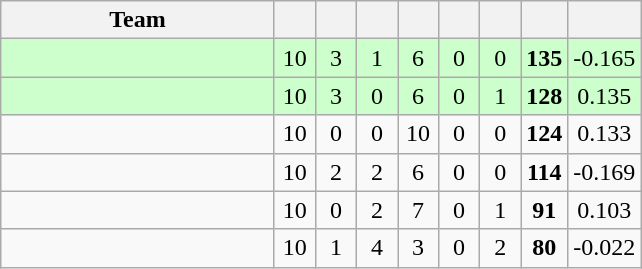<table class="wikitable" style="text-align:center;">
<tr>
<th width=175>Team</th>
<th width="20"></th>
<th width="20"></th>
<th width="20"></th>
<th width="20"></th>
<th width="20"></th>
<th width="20"></th>
<th width="20"></th>
<th width="40"></th>
</tr>
<tr style="background:#cfc;">
<td style="text-align:left;"></td>
<td>10</td>
<td>3</td>
<td>1</td>
<td>6</td>
<td>0</td>
<td>0</td>
<td><strong>135</strong></td>
<td>-0.165</td>
</tr>
<tr style="background:#cfc;">
<td style="text-align:left;"></td>
<td>10</td>
<td>3</td>
<td>0</td>
<td>6</td>
<td>0</td>
<td>1</td>
<td><strong>128</strong></td>
<td>0.135</td>
</tr>
<tr>
<td style="text-align:left;"></td>
<td>10</td>
<td>0</td>
<td>0</td>
<td>10</td>
<td>0</td>
<td>0</td>
<td><strong>124</strong></td>
<td>0.133</td>
</tr>
<tr>
<td style="text-align:left;"></td>
<td>10</td>
<td>2</td>
<td>2</td>
<td>6</td>
<td>0</td>
<td>0</td>
<td><strong>114</strong></td>
<td>-0.169</td>
</tr>
<tr>
<td style="text-align:left;"></td>
<td>10</td>
<td>0</td>
<td>2</td>
<td>7</td>
<td>0</td>
<td>1</td>
<td><strong>91</strong></td>
<td>0.103</td>
</tr>
<tr>
<td style="text-align:left;"></td>
<td>10</td>
<td>1</td>
<td>4</td>
<td>3</td>
<td>0</td>
<td>2</td>
<td><strong>80</strong></td>
<td>-0.022</td>
</tr>
</table>
